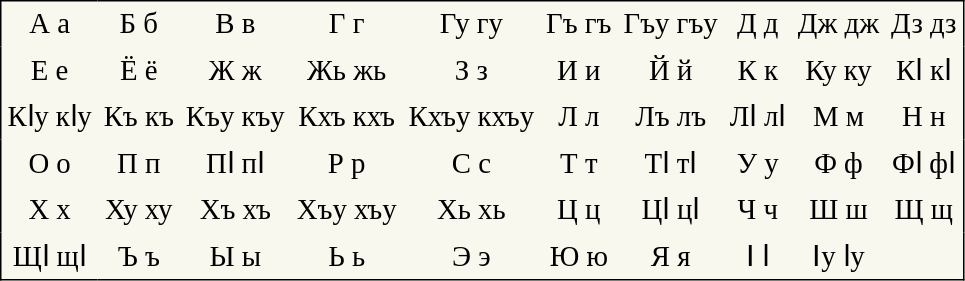<table cellpadding=4 class="Unicode" style="font-size:larger; text-align:center; border-color:black; border-width:1px; border-style:solid; border-collapse:collapse; background-color:#F8F8EF;" summary="Fifty-nine letters of the Kabardian alphabet, capital and small">
<tr>
<td>А а</td>
<td>Б б</td>
<td>В в</td>
<td>Г г</td>
<td>Гу гу</td>
<td>Гъ гъ</td>
<td>Гъу гъу</td>
<td>Д д</td>
<td>Дж дж</td>
<td>Дз дз</td>
</tr>
<tr>
<td>Е е</td>
<td>Ё ё</td>
<td>Ж ж</td>
<td>Жь жь</td>
<td>З з</td>
<td>И и</td>
<td>Й й</td>
<td>К к</td>
<td>Ку ку</td>
<td>Кӏ кӏ</td>
</tr>
<tr>
<td>Кӏу кӏу</td>
<td>Къ къ</td>
<td>Къу къу</td>
<td>Кхъ кхъ</td>
<td>Кхъу кхъу</td>
<td>Л л</td>
<td>Лъ лъ</td>
<td>Лӏ лӏ</td>
<td>М м</td>
<td>Н н</td>
</tr>
<tr>
<td>О о</td>
<td>П п</td>
<td>Пӏ пӏ</td>
<td>Р р</td>
<td>С с</td>
<td>Т т</td>
<td>Тӏ тӏ</td>
<td>У у</td>
<td>Ф ф</td>
<td>Фӏ фӏ</td>
</tr>
<tr>
<td>Х х</td>
<td>Ху ху</td>
<td>Хъ хъ</td>
<td>Хъу хъу</td>
<td>Хь хь</td>
<td>Ц ц</td>
<td>Цӏ цӏ</td>
<td>Ч ч</td>
<td>Ш ш</td>
<td>Щ щ</td>
</tr>
<tr>
<td>Щӏ щӏ</td>
<td>Ъ ъ</td>
<td>Ы ы</td>
<td>Ь ь</td>
<td>Э э</td>
<td>Ю ю</td>
<td>Я я</td>
<td>Ӏ ӏ</td>
<td>Ӏу ӏу</td>
</tr>
</table>
